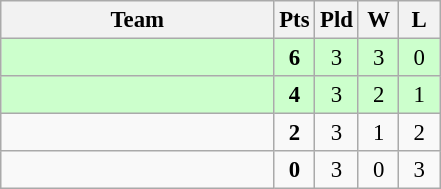<table class=wikitable style="text-align:center; font-size:95%">
<tr>
<th width=175>Team</th>
<th width=20>Pts</th>
<th width=20>Pld</th>
<th width=20>W</th>
<th width=20>L</th>
</tr>
<tr bgcolor=ccffcc>
<td style="text-align:left"></td>
<td><strong>6</strong></td>
<td>3</td>
<td>3</td>
<td>0</td>
</tr>
<tr bgcolor=ccffcc>
<td style="text-align:left"></td>
<td><strong>4</strong></td>
<td>3</td>
<td>2</td>
<td>1</td>
</tr>
<tr>
<td style="text-align:left"></td>
<td><strong>2</strong></td>
<td>3</td>
<td>1</td>
<td>2</td>
</tr>
<tr>
<td style="text-align:left"></td>
<td><strong>0</strong></td>
<td>3</td>
<td>0</td>
<td>3</td>
</tr>
</table>
